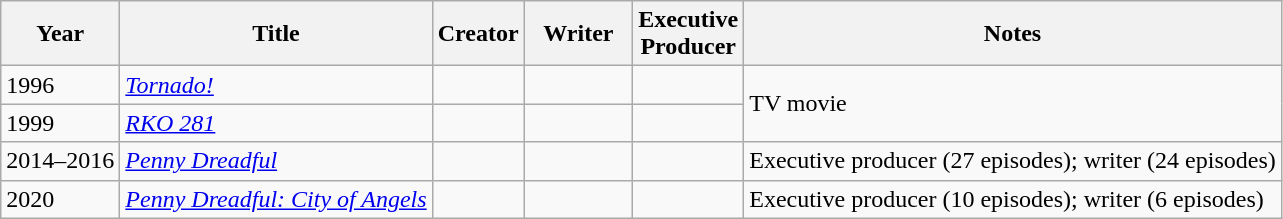<table class="wikitable">
<tr>
<th>Year</th>
<th>Title</th>
<th>Creator</th>
<th width="65">Writer</th>
<th>Executive<br>Producer</th>
<th>Notes</th>
</tr>
<tr>
<td>1996</td>
<td><em><a href='#'>Tornado!</a></em></td>
<td></td>
<td></td>
<td></td>
<td rowspan=2>TV movie</td>
</tr>
<tr>
<td>1999</td>
<td><em><a href='#'>RKO 281</a></em></td>
<td></td>
<td></td>
<td></td>
</tr>
<tr>
<td>2014–2016</td>
<td><em><a href='#'>Penny Dreadful</a></em></td>
<td></td>
<td></td>
<td></td>
<td>Executive producer (27 episodes); writer (24 episodes)</td>
</tr>
<tr>
<td>2020</td>
<td><em><a href='#'>Penny Dreadful: City of Angels</a></em></td>
<td></td>
<td></td>
<td></td>
<td>Executive producer (10 episodes); writer (6 episodes)</td>
</tr>
</table>
